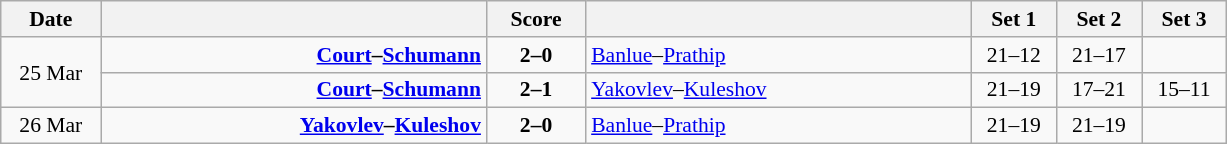<table class="wikitable" style="text-align: center; font-size:90% ">
<tr>
<th width="60">Date</th>
<th align="right" width="250"></th>
<th width="60">Score</th>
<th align="left" width="250"></th>
<th width="50">Set 1</th>
<th width="50">Set 2</th>
<th width="50">Set 3</th>
</tr>
<tr>
<td rowspan=2>25 Mar</td>
<td align=right><strong><a href='#'>Court</a>–<a href='#'>Schumann</a> </strong></td>
<td align=center><strong>2–0</strong></td>
<td align=left> <a href='#'>Banlue</a>–<a href='#'>Prathip</a></td>
<td>21–12</td>
<td>21–17</td>
<td></td>
</tr>
<tr>
<td align=right><strong><a href='#'>Court</a>–<a href='#'>Schumann</a> </strong></td>
<td align=center><strong>2–1</strong></td>
<td align=left> <a href='#'>Yakovlev</a>–<a href='#'>Kuleshov</a></td>
<td>21–19</td>
<td>17–21</td>
<td>15–11</td>
</tr>
<tr>
<td>26 Mar</td>
<td align=right><strong><a href='#'>Yakovlev</a>–<a href='#'>Kuleshov</a> </strong></td>
<td align=center><strong>2–0</strong></td>
<td align=left> <a href='#'>Banlue</a>–<a href='#'>Prathip</a></td>
<td>21–19</td>
<td>21–19</td>
<td></td>
</tr>
</table>
